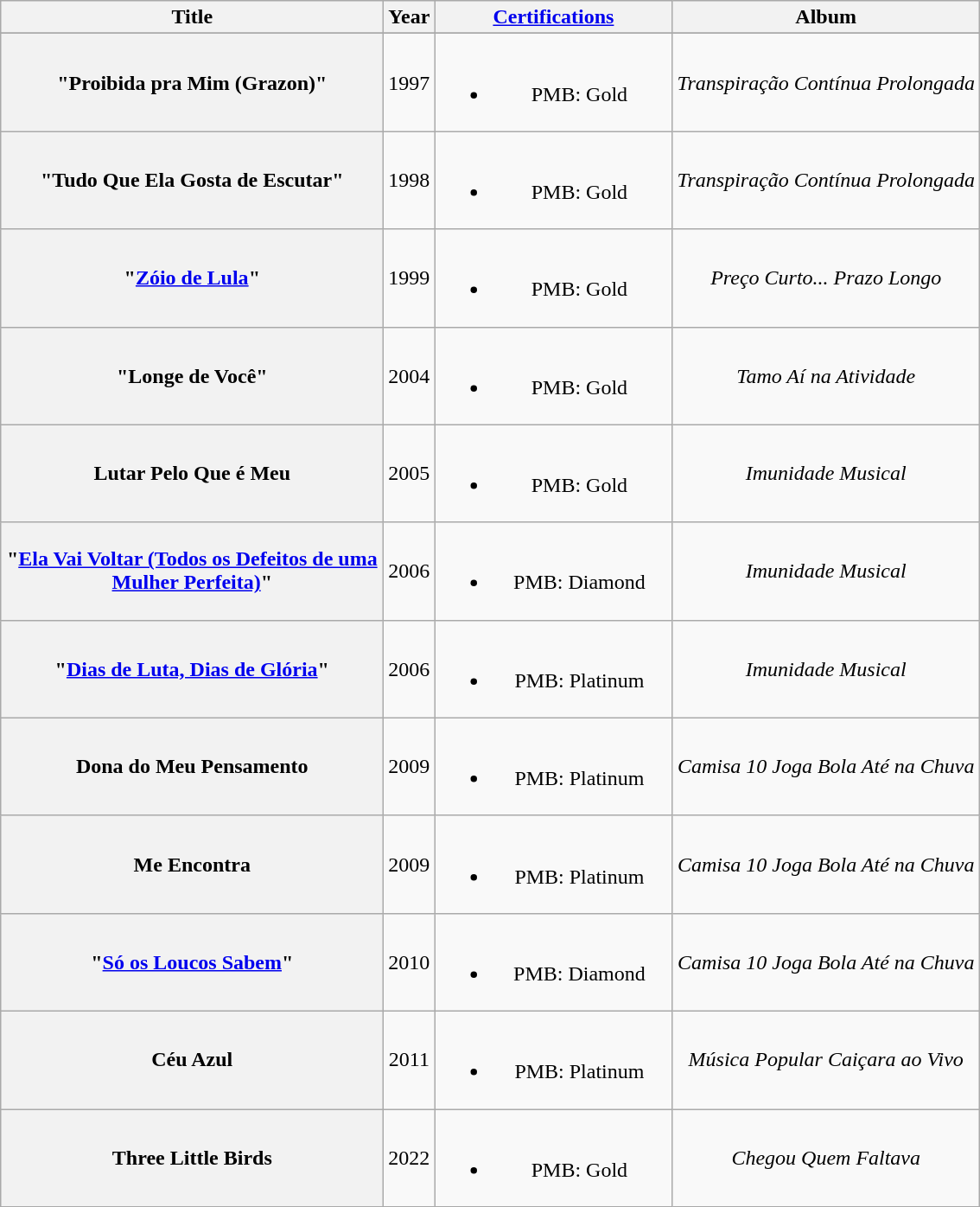<table class="wikitable plainrowheaders" style="text-align:center;">
<tr>
<th rowspan="1" scope="col" style="width:18em;">Title</th>
<th rowspan="1" scope="col">Year</th>
<th rowspan="1" scope="col" style="width:11em;"><a href='#'>Certifications</a></th>
<th rowspan="1" scope="col">Album</th>
</tr>
<tr>
</tr>
<tr>
<th scope="row">"Proibida pra Mim (Grazon)"</th>
<td>1997</td>
<td><br><ul><li>PMB: Gold</li></ul></td>
<td><em>Transpiração Contínua Prolongada</em></td>
</tr>
<tr>
<th scope="row">"Tudo Que Ela Gosta de Escutar"</th>
<td>1998</td>
<td><br><ul><li>PMB: Gold</li></ul></td>
<td><em>Transpiração Contínua Prolongada</em></td>
</tr>
<tr>
<th scope="row">"<a href='#'>Zóio de Lula</a>"</th>
<td>1999</td>
<td><br><ul><li>PMB: Gold</li></ul></td>
<td><em>Preço Curto... Prazo Longo</em></td>
</tr>
<tr>
<th scope="row">"Longe de Você"</th>
<td>2004</td>
<td><br><ul><li>PMB: Gold</li></ul></td>
<td><em>Tamo Aí na Atividade</em></td>
</tr>
<tr>
<th scope="row">Lutar Pelo Que é Meu</th>
<td>2005</td>
<td><br><ul><li>PMB: Gold</li></ul></td>
<td><em>Imunidade Musical</em></td>
</tr>
<tr>
<th scope="row">"<a href='#'>Ela Vai Voltar (Todos os Defeitos de uma Mulher Perfeita)</a>"</th>
<td>2006</td>
<td><br><ul><li>PMB: Diamond</li></ul></td>
<td><em>Imunidade Musical</em></td>
</tr>
<tr>
<th scope="row">"<a href='#'>Dias de Luta, Dias de Glória</a>"</th>
<td>2006</td>
<td><br><ul><li>PMB: Platinum</li></ul></td>
<td><em>Imunidade Musical</em></td>
</tr>
<tr>
<th scope="row">Dona do Meu Pensamento</th>
<td>2009</td>
<td><br><ul><li>PMB: Platinum</li></ul></td>
<td><em>Camisa 10 Joga Bola Até na Chuva</em></td>
</tr>
<tr>
<th scope="row">Me Encontra</th>
<td>2009</td>
<td><br><ul><li>PMB: Platinum</li></ul></td>
<td><em>Camisa 10 Joga Bola Até na Chuva</em></td>
</tr>
<tr>
<th scope="row">"<a href='#'>Só os Loucos Sabem</a>"</th>
<td>2010</td>
<td><br><ul><li>PMB: Diamond</li></ul></td>
<td><em>Camisa 10 Joga Bola Até na Chuva</em></td>
</tr>
<tr>
<th scope="row">Céu Azul</th>
<td>2011</td>
<td><br><ul><li>PMB: Platinum</li></ul></td>
<td><em>Música Popular Caiçara ao Vivo</em></td>
</tr>
<tr>
<th scope="row">Three Little Birds</th>
<td>2022</td>
<td><br><ul><li>PMB: Gold</li></ul></td>
<td><em>Chegou Quem Faltava</em></td>
</tr>
</table>
